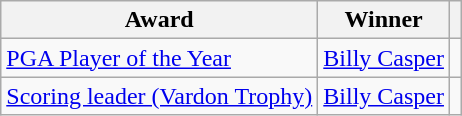<table class="wikitable">
<tr>
<th>Award</th>
<th>Winner</th>
<th></th>
</tr>
<tr>
<td><a href='#'>PGA Player of the Year</a></td>
<td> <a href='#'>Billy Casper</a></td>
<td></td>
</tr>
<tr>
<td><a href='#'>Scoring leader (Vardon Trophy)</a></td>
<td> <a href='#'>Billy Casper</a></td>
<td></td>
</tr>
</table>
